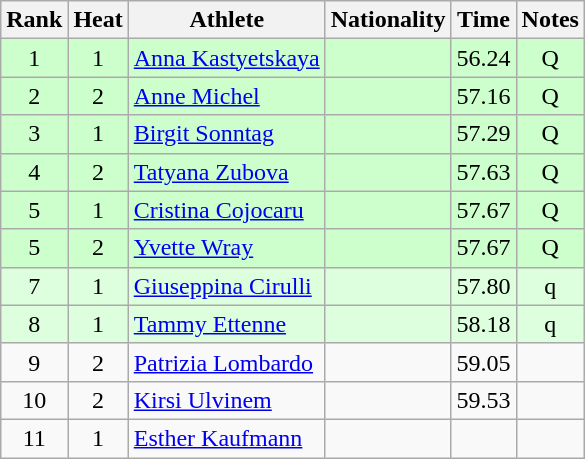<table class="wikitable sortable" style="text-align:center">
<tr>
<th>Rank</th>
<th>Heat</th>
<th>Athlete</th>
<th>Nationality</th>
<th>Time</th>
<th>Notes</th>
</tr>
<tr bgcolor=ccffcc>
<td>1</td>
<td>1</td>
<td align=left><a href='#'>Anna Kastyetskaya</a></td>
<td align=left></td>
<td>56.24</td>
<td>Q</td>
</tr>
<tr bgcolor=ccffcc>
<td>2</td>
<td>2</td>
<td align=left><a href='#'>Anne Michel</a></td>
<td align=left></td>
<td>57.16</td>
<td>Q</td>
</tr>
<tr bgcolor=ccffcc>
<td>3</td>
<td>1</td>
<td align=left><a href='#'>Birgit Sonntag</a></td>
<td align=left></td>
<td>57.29</td>
<td>Q</td>
</tr>
<tr bgcolor=ccffcc>
<td>4</td>
<td>2</td>
<td align=left><a href='#'>Tatyana Zubova</a></td>
<td align=left></td>
<td>57.63</td>
<td>Q</td>
</tr>
<tr bgcolor=ccffcc>
<td>5</td>
<td>1</td>
<td align=left><a href='#'>Cristina Cojocaru</a></td>
<td align=left></td>
<td>57.67</td>
<td>Q</td>
</tr>
<tr bgcolor=ccffcc>
<td>5</td>
<td>2</td>
<td align=left><a href='#'>Yvette Wray</a></td>
<td align=left></td>
<td>57.67</td>
<td>Q</td>
</tr>
<tr bgcolor=ddffdd>
<td>7</td>
<td>1</td>
<td align=left><a href='#'>Giuseppina Cirulli</a></td>
<td align=left></td>
<td>57.80</td>
<td>q</td>
</tr>
<tr bgcolor=ddffdd>
<td>8</td>
<td>1</td>
<td align=left><a href='#'>Tammy Ettenne</a></td>
<td align=left></td>
<td>58.18</td>
<td>q</td>
</tr>
<tr>
<td>9</td>
<td>2</td>
<td align=left><a href='#'>Patrizia Lombardo</a></td>
<td align=left></td>
<td>59.05</td>
<td></td>
</tr>
<tr>
<td>10</td>
<td>2</td>
<td align=left><a href='#'>Kirsi Ulvinem</a></td>
<td align=left></td>
<td>59.53</td>
<td></td>
</tr>
<tr>
<td>11</td>
<td>1</td>
<td align=left><a href='#'>Esther Kaufmann</a></td>
<td align=left></td>
<td></td>
<td></td>
</tr>
</table>
